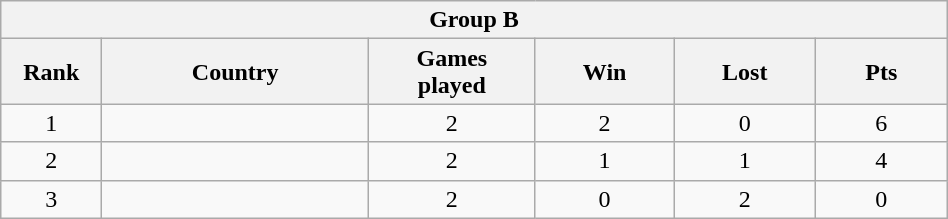<table class="wikitable" style= "text-align: center; Width:50%">
<tr>
<th colspan= 6>Group B</th>
</tr>
<tr>
<th width=2%>Rank</th>
<th width=10%>Country</th>
<th width=5%>Games <br> played</th>
<th width=5%>Win</th>
<th width=5%>Lost</th>
<th width=5%>Pts</th>
</tr>
<tr>
<td>1</td>
<td style= "text-align: left"></td>
<td>2</td>
<td>2</td>
<td>0</td>
<td>6</td>
</tr>
<tr>
<td>2</td>
<td style= "text-align: left"></td>
<td>2</td>
<td>1</td>
<td>1</td>
<td>4</td>
</tr>
<tr>
<td>3</td>
<td style= "text-align: left"></td>
<td>2</td>
<td>0</td>
<td>2</td>
<td>0</td>
</tr>
</table>
